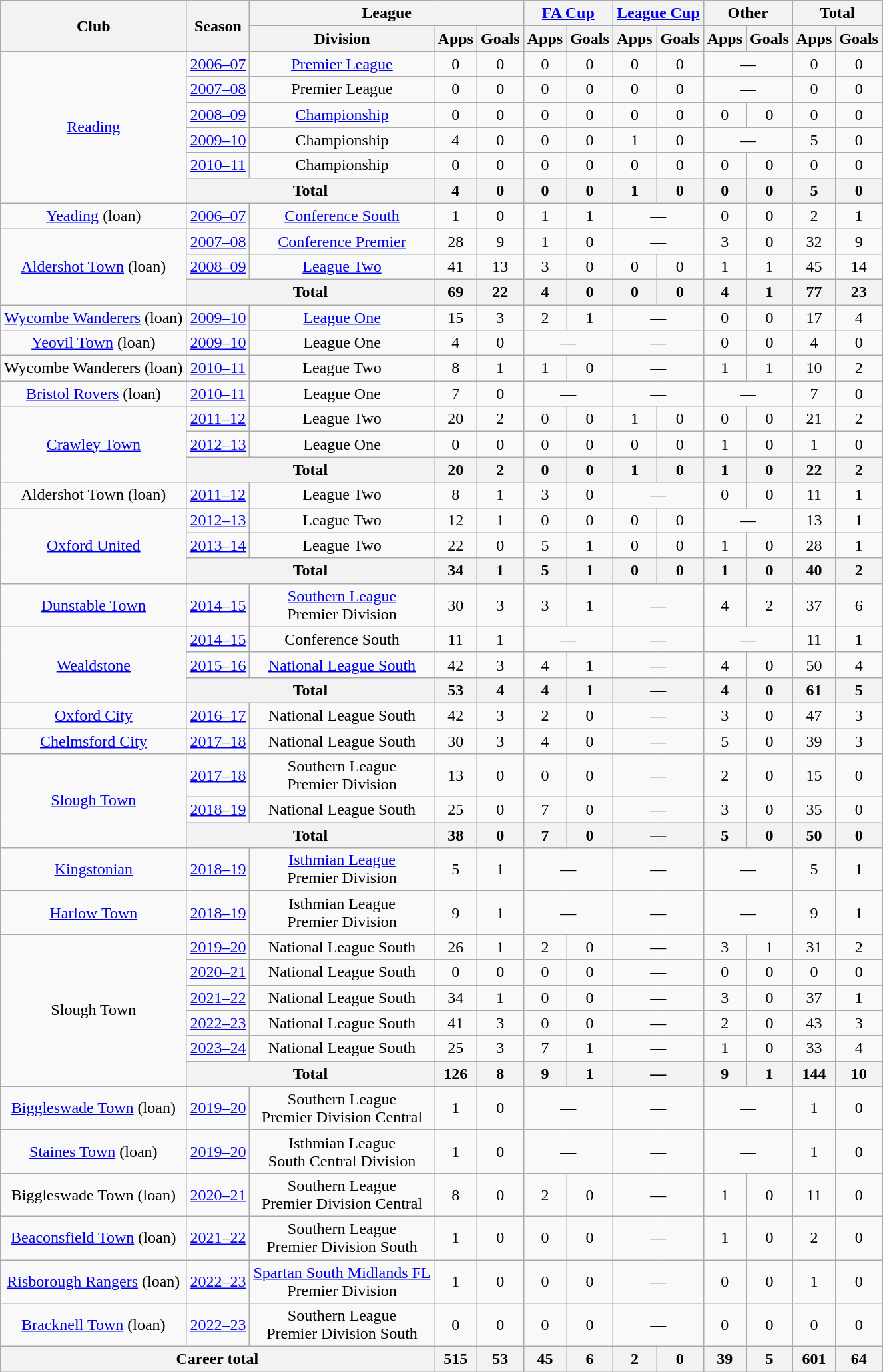<table class=wikitable style="text-align: center">
<tr>
<th rowspan=2>Club</th>
<th rowspan=2>Season</th>
<th colspan=3>League</th>
<th colspan=2><a href='#'>FA Cup</a></th>
<th colspan=2><a href='#'>League Cup</a></th>
<th colspan=2>Other</th>
<th colspan=2>Total</th>
</tr>
<tr>
<th>Division</th>
<th>Apps</th>
<th>Goals</th>
<th>Apps</th>
<th>Goals</th>
<th>Apps</th>
<th>Goals</th>
<th>Apps</th>
<th>Goals</th>
<th>Apps</th>
<th>Goals</th>
</tr>
<tr>
<td rowspan=6><a href='#'>Reading</a></td>
<td><a href='#'>2006–07</a></td>
<td><a href='#'>Premier League</a></td>
<td>0</td>
<td>0</td>
<td>0</td>
<td>0</td>
<td>0</td>
<td>0</td>
<td colspan=2>—</td>
<td>0</td>
<td>0</td>
</tr>
<tr>
<td><a href='#'>2007–08</a></td>
<td>Premier League</td>
<td>0</td>
<td>0</td>
<td>0</td>
<td>0</td>
<td>0</td>
<td>0</td>
<td colspan=2>—</td>
<td>0</td>
<td>0</td>
</tr>
<tr>
<td><a href='#'>2008–09</a></td>
<td><a href='#'>Championship</a></td>
<td>0</td>
<td>0</td>
<td>0</td>
<td>0</td>
<td>0</td>
<td>0</td>
<td>0</td>
<td>0</td>
<td>0</td>
<td>0</td>
</tr>
<tr>
<td><a href='#'>2009–10</a></td>
<td>Championship</td>
<td>4</td>
<td>0</td>
<td>0</td>
<td>0</td>
<td>1</td>
<td>0</td>
<td colspan=2>—</td>
<td>5</td>
<td>0</td>
</tr>
<tr>
<td><a href='#'>2010–11</a></td>
<td>Championship</td>
<td>0</td>
<td>0</td>
<td>0</td>
<td>0</td>
<td>0</td>
<td>0</td>
<td>0</td>
<td>0</td>
<td>0</td>
<td>0</td>
</tr>
<tr>
<th colspan=2>Total</th>
<th>4</th>
<th>0</th>
<th>0</th>
<th>0</th>
<th>1</th>
<th>0</th>
<th>0</th>
<th>0</th>
<th>5</th>
<th>0</th>
</tr>
<tr>
<td><a href='#'>Yeading</a> (loan)</td>
<td><a href='#'>2006–07</a></td>
<td><a href='#'>Conference South</a></td>
<td>1</td>
<td>0</td>
<td>1</td>
<td>1</td>
<td colspan=2>—</td>
<td>0</td>
<td>0</td>
<td>2</td>
<td>1</td>
</tr>
<tr>
<td rowspan=3><a href='#'>Aldershot Town</a> (loan)</td>
<td><a href='#'>2007–08</a></td>
<td><a href='#'>Conference Premier</a></td>
<td>28</td>
<td>9</td>
<td>1</td>
<td>0</td>
<td colspan=2>—</td>
<td>3</td>
<td>0</td>
<td>32</td>
<td>9</td>
</tr>
<tr>
<td><a href='#'>2008–09</a></td>
<td><a href='#'>League Two</a></td>
<td>41</td>
<td>13</td>
<td>3</td>
<td>0</td>
<td>0</td>
<td>0</td>
<td>1</td>
<td>1</td>
<td>45</td>
<td>14</td>
</tr>
<tr>
<th colspan=2>Total</th>
<th>69</th>
<th>22</th>
<th>4</th>
<th>0</th>
<th>0</th>
<th>0</th>
<th>4</th>
<th>1</th>
<th>77</th>
<th>23</th>
</tr>
<tr>
<td><a href='#'>Wycombe Wanderers</a> (loan)</td>
<td><a href='#'>2009–10</a></td>
<td><a href='#'>League One</a></td>
<td>15</td>
<td>3</td>
<td>2</td>
<td>1</td>
<td colspan=2>—</td>
<td>0</td>
<td>0</td>
<td>17</td>
<td>4</td>
</tr>
<tr>
<td><a href='#'>Yeovil Town</a> (loan)</td>
<td><a href='#'>2009–10</a></td>
<td>League One</td>
<td>4</td>
<td>0</td>
<td colspan=2>—</td>
<td colspan=2>—</td>
<td>0</td>
<td>0</td>
<td>4</td>
<td>0</td>
</tr>
<tr>
<td>Wycombe Wanderers (loan)</td>
<td><a href='#'>2010–11</a></td>
<td>League Two</td>
<td>8</td>
<td>1</td>
<td>1</td>
<td>0</td>
<td colspan=2>—</td>
<td>1</td>
<td>1</td>
<td>10</td>
<td>2</td>
</tr>
<tr>
<td><a href='#'>Bristol Rovers</a> (loan)</td>
<td><a href='#'>2010–11</a></td>
<td>League One</td>
<td>7</td>
<td>0</td>
<td colspan=2>—</td>
<td colspan=2>—</td>
<td colspan=2>—</td>
<td>7</td>
<td>0</td>
</tr>
<tr>
<td rowspan=3><a href='#'>Crawley Town</a></td>
<td><a href='#'>2011–12</a></td>
<td>League Two</td>
<td>20</td>
<td>2</td>
<td>0</td>
<td>0</td>
<td>1</td>
<td>0</td>
<td>0</td>
<td>0</td>
<td>21</td>
<td>2</td>
</tr>
<tr>
<td><a href='#'>2012–13</a></td>
<td>League One</td>
<td>0</td>
<td>0</td>
<td>0</td>
<td>0</td>
<td>0</td>
<td>0</td>
<td>1</td>
<td>0</td>
<td>1</td>
<td>0</td>
</tr>
<tr>
<th colspan=2>Total</th>
<th>20</th>
<th>2</th>
<th>0</th>
<th>0</th>
<th>1</th>
<th>0</th>
<th>1</th>
<th>0</th>
<th>22</th>
<th>2</th>
</tr>
<tr>
<td>Aldershot Town (loan)</td>
<td><a href='#'>2011–12</a></td>
<td>League Two</td>
<td>8</td>
<td>1</td>
<td>3</td>
<td>0</td>
<td colspan=2>—</td>
<td>0</td>
<td>0</td>
<td>11</td>
<td>1</td>
</tr>
<tr>
<td rowspan=3><a href='#'>Oxford United</a></td>
<td><a href='#'>2012–13</a></td>
<td>League Two</td>
<td>12</td>
<td>1</td>
<td>0</td>
<td>0</td>
<td>0</td>
<td>0</td>
<td colspan=2>—</td>
<td>13</td>
<td>1</td>
</tr>
<tr>
<td><a href='#'>2013–14</a></td>
<td>League Two</td>
<td>22</td>
<td>0</td>
<td>5</td>
<td>1</td>
<td>0</td>
<td>0</td>
<td>1</td>
<td>0</td>
<td>28</td>
<td>1</td>
</tr>
<tr>
<th colspan=2>Total</th>
<th>34</th>
<th>1</th>
<th>5</th>
<th>1</th>
<th>0</th>
<th>0</th>
<th>1</th>
<th>0</th>
<th>40</th>
<th>2</th>
</tr>
<tr>
<td><a href='#'>Dunstable Town</a></td>
<td><a href='#'>2014–15</a></td>
<td><a href='#'>Southern League</a><br>Premier Division</td>
<td>30</td>
<td>3</td>
<td>3</td>
<td>1</td>
<td colspan=2>—</td>
<td>4</td>
<td>2</td>
<td>37</td>
<td>6</td>
</tr>
<tr>
<td rowspan=3><a href='#'>Wealdstone</a></td>
<td><a href='#'>2014–15</a></td>
<td>Conference South</td>
<td>11</td>
<td>1</td>
<td colspan=2>—</td>
<td colspan=2>—</td>
<td colspan=2>—</td>
<td>11</td>
<td>1</td>
</tr>
<tr>
<td><a href='#'>2015–16</a></td>
<td><a href='#'>National League South</a></td>
<td>42</td>
<td>3</td>
<td>4</td>
<td>1</td>
<td colspan=2>—</td>
<td>4</td>
<td>0</td>
<td>50</td>
<td>4</td>
</tr>
<tr>
<th colspan=2>Total</th>
<th>53</th>
<th>4</th>
<th>4</th>
<th>1</th>
<th colspan=2>—</th>
<th>4</th>
<th>0</th>
<th>61</th>
<th>5</th>
</tr>
<tr>
<td><a href='#'>Oxford City</a></td>
<td><a href='#'>2016–17</a></td>
<td>National League South</td>
<td>42</td>
<td>3</td>
<td>2</td>
<td>0</td>
<td colspan=2>—</td>
<td>3</td>
<td>0</td>
<td>47</td>
<td>3</td>
</tr>
<tr>
<td><a href='#'>Chelmsford City</a></td>
<td><a href='#'>2017–18</a></td>
<td>National League South</td>
<td>30</td>
<td>3</td>
<td>4</td>
<td>0</td>
<td colspan=2>—</td>
<td>5</td>
<td>0</td>
<td>39</td>
<td>3</td>
</tr>
<tr>
<td rowspan=3><a href='#'>Slough Town</a></td>
<td><a href='#'>2017–18</a></td>
<td>Southern League<br>Premier Division</td>
<td>13</td>
<td>0</td>
<td>0</td>
<td>0</td>
<td colspan=2>—</td>
<td>2</td>
<td>0</td>
<td>15</td>
<td>0</td>
</tr>
<tr>
<td><a href='#'>2018–19</a></td>
<td>National League South</td>
<td>25</td>
<td>0</td>
<td>7</td>
<td>0</td>
<td colspan=2>—</td>
<td>3</td>
<td>0</td>
<td>35</td>
<td>0</td>
</tr>
<tr>
<th colspan=2>Total</th>
<th>38</th>
<th>0</th>
<th>7</th>
<th>0</th>
<th colspan=2>—</th>
<th>5</th>
<th>0</th>
<th>50</th>
<th>0</th>
</tr>
<tr>
<td><a href='#'>Kingstonian</a></td>
<td><a href='#'>2018–19</a></td>
<td><a href='#'>Isthmian League</a><br>Premier Division</td>
<td>5</td>
<td>1</td>
<td colspan=2>—</td>
<td colspan=2>—</td>
<td colspan=2>—</td>
<td>5</td>
<td>1</td>
</tr>
<tr>
<td><a href='#'>Harlow Town</a></td>
<td><a href='#'>2018–19</a></td>
<td>Isthmian League<br>Premier Division</td>
<td>9</td>
<td>1</td>
<td colspan=2>—</td>
<td colspan=2>—</td>
<td colspan=2>—</td>
<td>9</td>
<td>1</td>
</tr>
<tr>
<td rowspan=6>Slough Town</td>
<td><a href='#'>2019–20</a></td>
<td>National League South</td>
<td>26</td>
<td>1</td>
<td>2</td>
<td>0</td>
<td colspan=2>—</td>
<td>3</td>
<td>1</td>
<td>31</td>
<td>2</td>
</tr>
<tr>
<td><a href='#'>2020–21</a></td>
<td>National League South</td>
<td>0</td>
<td>0</td>
<td>0</td>
<td>0</td>
<td colspan=2>—</td>
<td>0</td>
<td>0</td>
<td>0</td>
<td>0</td>
</tr>
<tr>
<td><a href='#'>2021–22</a></td>
<td>National League South</td>
<td>34</td>
<td>1</td>
<td>0</td>
<td>0</td>
<td colspan=2>—</td>
<td>3</td>
<td>0</td>
<td>37</td>
<td>1</td>
</tr>
<tr>
<td><a href='#'>2022–23</a></td>
<td>National League South</td>
<td>41</td>
<td>3</td>
<td>0</td>
<td>0</td>
<td colspan=2>—</td>
<td>2</td>
<td>0</td>
<td>43</td>
<td>3</td>
</tr>
<tr>
<td><a href='#'>2023–24</a></td>
<td>National League South</td>
<td>25</td>
<td>3</td>
<td>7</td>
<td>1</td>
<td colspan=2>—</td>
<td>1</td>
<td>0</td>
<td>33</td>
<td>4</td>
</tr>
<tr>
<th colspan=2>Total</th>
<th>126</th>
<th>8</th>
<th>9</th>
<th>1</th>
<th colspan=2>—</th>
<th>9</th>
<th>1</th>
<th>144</th>
<th>10</th>
</tr>
<tr>
<td><a href='#'>Biggleswade Town</a> (loan)</td>
<td><a href='#'>2019–20</a></td>
<td>Southern League<br>Premier Division Central</td>
<td>1</td>
<td>0</td>
<td colspan=2>—</td>
<td colspan=2>—</td>
<td colspan=2>—</td>
<td>1</td>
<td>0</td>
</tr>
<tr>
<td><a href='#'>Staines Town</a> (loan)</td>
<td><a href='#'>2019–20</a></td>
<td>Isthmian League<br>South Central Division</td>
<td>1</td>
<td>0</td>
<td colspan=2>—</td>
<td colspan=2>—</td>
<td colspan=2>—</td>
<td>1</td>
<td>0</td>
</tr>
<tr>
<td>Biggleswade Town (loan)</td>
<td><a href='#'>2020–21</a></td>
<td>Southern League<br>Premier Division Central</td>
<td>8</td>
<td>0</td>
<td>2</td>
<td>0</td>
<td colspan=2>—</td>
<td>1</td>
<td>0</td>
<td>11</td>
<td>0</td>
</tr>
<tr>
<td><a href='#'>Beaconsfield Town</a> (loan)</td>
<td><a href='#'>2021–22</a></td>
<td>Southern League<br>Premier Division South</td>
<td>1</td>
<td>0</td>
<td>0</td>
<td>0</td>
<td colspan=2>—</td>
<td>1</td>
<td>0</td>
<td>2</td>
<td>0</td>
</tr>
<tr>
<td><a href='#'>Risborough Rangers</a> (loan)</td>
<td><a href='#'>2022–23</a></td>
<td><a href='#'>Spartan South Midlands FL</a><br>Premier Division</td>
<td>1</td>
<td>0</td>
<td>0</td>
<td>0</td>
<td colspan=2>—</td>
<td>0</td>
<td>0</td>
<td>1</td>
<td>0</td>
</tr>
<tr>
<td><a href='#'>Bracknell Town</a> (loan)</td>
<td><a href='#'>2022–23</a></td>
<td>Southern League<br>Premier Division South</td>
<td>0</td>
<td>0</td>
<td>0</td>
<td>0</td>
<td colspan=2>—</td>
<td>0</td>
<td>0</td>
<td>0</td>
<td>0</td>
</tr>
<tr>
<th colspan=3>Career total</th>
<th>515</th>
<th>53</th>
<th>45</th>
<th>6</th>
<th>2</th>
<th>0</th>
<th>39</th>
<th>5</th>
<th>601</th>
<th>64</th>
</tr>
</table>
